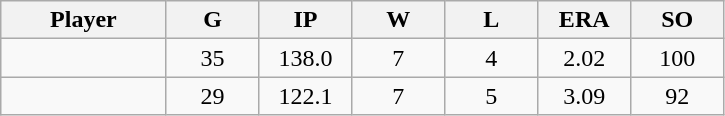<table class="wikitable sortable">
<tr>
<th bgcolor="#DDDDFF" width="16%">Player</th>
<th bgcolor="#DDDDFF" width="9%">G</th>
<th bgcolor="#DDDDFF" width="9%">IP</th>
<th bgcolor="#DDDDFF" width="9%">W</th>
<th bgcolor="#DDDDFF" width="9%">L</th>
<th bgcolor="#DDDDFF" width="9%">ERA</th>
<th bgcolor="#DDDDFF" width="9%">SO</th>
</tr>
<tr align="center">
<td></td>
<td>35</td>
<td>138.0</td>
<td>7</td>
<td>4</td>
<td>2.02</td>
<td>100</td>
</tr>
<tr align="center">
<td></td>
<td>29</td>
<td>122.1</td>
<td>7</td>
<td>5</td>
<td>3.09</td>
<td>92</td>
</tr>
</table>
